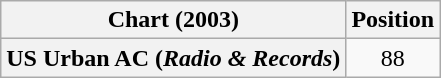<table class="wikitable plainrowheaders" style="text-align:center">
<tr>
<th scope="col">Chart (2003)</th>
<th scope="col">Position</th>
</tr>
<tr>
<th scope="row">US Urban AC (<em>Radio & Records</em>)</th>
<td>88</td>
</tr>
</table>
